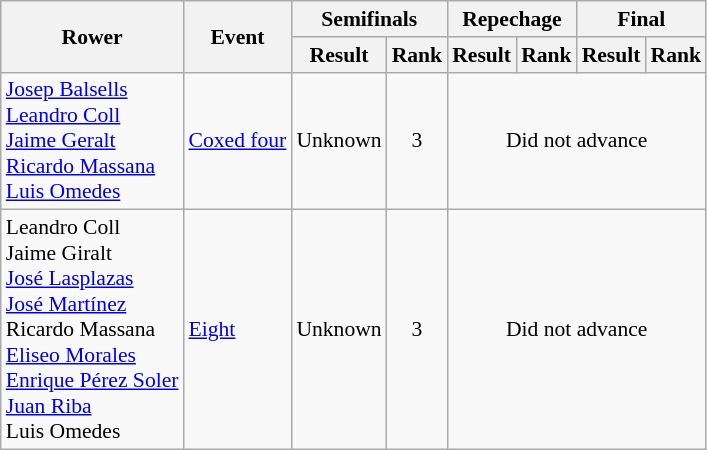<table class=wikitable style="font-size:90%">
<tr>
<th rowspan=2>Rower</th>
<th rowspan=2>Event</th>
<th colspan=2>Semifinals</th>
<th colspan=2>Repechage</th>
<th colspan=2>Final</th>
</tr>
<tr>
<th>Result</th>
<th>Rank</th>
<th>Result</th>
<th>Rank</th>
<th>Result</th>
<th>Rank</th>
</tr>
<tr>
<td><a href='#'>Josep Balsells</a> <br> <a href='#'>Leandro Coll</a> <br> <a href='#'>Jaime Geralt</a> <br> <a href='#'>Ricardo Massana</a> <br> <a href='#'>Luis Omedes</a></td>
<td><a href='#'>Coxed four</a></td>
<td align=center>Unknown</td>
<td align=center>3</td>
<td align=center colspan=4>Did not advance</td>
</tr>
<tr>
<td>Leandro Coll <br> Jaime Giralt <br> <a href='#'>José Lasplazas</a> <br> <a href='#'>José Martínez</a> <br> Ricardo Massana <br> <a href='#'>Eliseo Morales</a> <br> <a href='#'>Enrique Pérez Soler</a> <br> <a href='#'>Juan Riba</a> <br> Luis Omedes</td>
<td><a href='#'>Eight</a></td>
<td align=center>Unknown</td>
<td align=center>3</td>
<td align=center colspan=4>Did not advance</td>
</tr>
</table>
